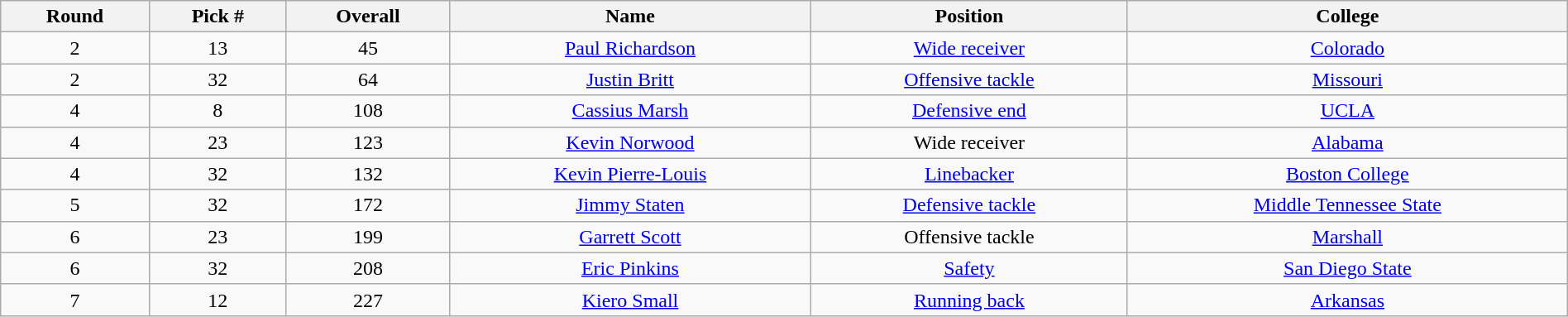<table class="wikitable sortable sortable" style="width: 100%; text-align:center">
<tr>
<th>Round</th>
<th>Pick #</th>
<th>Overall</th>
<th>Name</th>
<th>Position</th>
<th>College</th>
</tr>
<tr>
<td>2</td>
<td>13</td>
<td>45</td>
<td><a href='#'>Paul Richardson</a></td>
<td><a href='#'>Wide receiver</a></td>
<td><a href='#'>Colorado</a></td>
</tr>
<tr>
<td>2</td>
<td>32</td>
<td>64</td>
<td><a href='#'>Justin Britt</a></td>
<td><a href='#'>Offensive tackle</a></td>
<td><a href='#'>Missouri</a></td>
</tr>
<tr>
<td>4</td>
<td>8</td>
<td>108</td>
<td><a href='#'>Cassius Marsh</a></td>
<td><a href='#'>Defensive end</a></td>
<td><a href='#'>UCLA</a></td>
</tr>
<tr>
<td>4</td>
<td>23</td>
<td>123</td>
<td><a href='#'>Kevin Norwood</a></td>
<td>Wide receiver</td>
<td><a href='#'>Alabama</a></td>
</tr>
<tr>
<td>4</td>
<td>32</td>
<td>132</td>
<td><a href='#'>Kevin Pierre-Louis</a></td>
<td><a href='#'>Linebacker</a></td>
<td><a href='#'>Boston College</a></td>
</tr>
<tr>
<td>5</td>
<td>32</td>
<td>172</td>
<td><a href='#'>Jimmy Staten</a></td>
<td><a href='#'>Defensive tackle</a></td>
<td><a href='#'>Middle Tennessee State</a></td>
</tr>
<tr>
<td>6</td>
<td>23</td>
<td>199</td>
<td><a href='#'>Garrett Scott</a></td>
<td>Offensive tackle</td>
<td><a href='#'>Marshall</a></td>
</tr>
<tr>
<td>6</td>
<td>32</td>
<td>208</td>
<td><a href='#'>Eric Pinkins</a></td>
<td><a href='#'>Safety</a></td>
<td><a href='#'>San Diego State</a></td>
</tr>
<tr>
<td>7</td>
<td>12</td>
<td>227</td>
<td><a href='#'>Kiero Small</a></td>
<td><a href='#'>Running back</a></td>
<td><a href='#'>Arkansas</a></td>
</tr>
</table>
